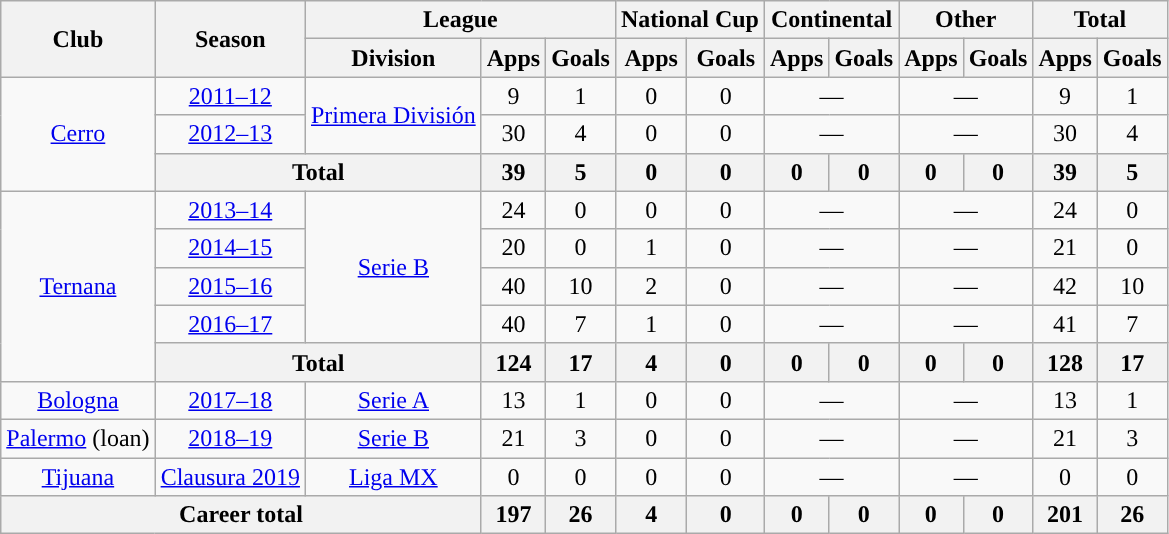<table class="wikitable" style="text-align: center;">
<tr>
<th rowspan="2">Club</th>
<th rowspan="2">Season</th>
<th colspan="3">League</th>
<th colspan="2">National Cup</th>
<th colspan="2">Continental</th>
<th colspan="2">Other</th>
<th colspan="2">Total</th>
</tr>
<tr>
<th>Division</th>
<th>Apps</th>
<th>Goals</th>
<th>Apps</th>
<th>Goals</th>
<th>Apps</th>
<th>Goals</th>
<th>Apps</th>
<th>Goals</th>
<th>Apps</th>
<th>Goals</th>
</tr>
<tr>
<td rowspan="3"><a href='#'>Cerro</a></td>
<td><a href='#'>2011–12</a></td>
<td rowspan="2"><a href='#'>Primera División</a></td>
<td>9</td>
<td>1</td>
<td>0</td>
<td>0</td>
<td colspan="2“">—</td>
<td colspan="2“">—</td>
<td>9</td>
<td>1</td>
</tr>
<tr>
<td><a href='#'>2012–13</a></td>
<td>30</td>
<td>4</td>
<td>0</td>
<td>0</td>
<td colspan="2“">—</td>
<td colspan="2“">—</td>
<td>30</td>
<td>4</td>
</tr>
<tr>
<th colspan="2">Total</th>
<th>39</th>
<th>5</th>
<th>0</th>
<th>0</th>
<th>0</th>
<th>0</th>
<th>0</th>
<th>0</th>
<th>39</th>
<th>5</th>
</tr>
<tr>
<td rowspan="5"><a href='#'>Ternana</a></td>
<td><a href='#'>2013–14</a></td>
<td rowspan="4"><a href='#'>Serie B</a></td>
<td>24</td>
<td>0</td>
<td>0</td>
<td>0</td>
<td colspan="2“">—</td>
<td colspan="2“">—</td>
<td>24</td>
<td>0</td>
</tr>
<tr>
<td><a href='#'>2014–15</a></td>
<td>20</td>
<td>0</td>
<td>1</td>
<td>0</td>
<td colspan="2“">—</td>
<td colspan="2“">—</td>
<td>21</td>
<td>0</td>
</tr>
<tr>
<td><a href='#'>2015–16</a></td>
<td>40</td>
<td>10</td>
<td>2</td>
<td>0</td>
<td colspan="2“">—</td>
<td colspan="2“">—</td>
<td>42</td>
<td>10</td>
</tr>
<tr>
<td><a href='#'>2016–17</a></td>
<td>40</td>
<td>7</td>
<td>1</td>
<td>0</td>
<td colspan="2“">—</td>
<td colspan="2“">—</td>
<td>41</td>
<td>7</td>
</tr>
<tr>
<th colspan="2">Total</th>
<th>124</th>
<th>17</th>
<th>4</th>
<th>0</th>
<th>0</th>
<th>0</th>
<th>0</th>
<th>0</th>
<th>128</th>
<th>17</th>
</tr>
<tr>
<td><a href='#'>Bologna</a></td>
<td><a href='#'>2017–18</a></td>
<td><a href='#'>Serie A</a></td>
<td>13</td>
<td>1</td>
<td>0</td>
<td>0</td>
<td colspan="2“">—</td>
<td colspan="2“">—</td>
<td>13</td>
<td>1</td>
</tr>
<tr>
<td><a href='#'>Palermo</a> (loan)</td>
<td><a href='#'>2018–19</a></td>
<td><a href='#'>Serie B</a></td>
<td>21</td>
<td>3</td>
<td>0</td>
<td>0</td>
<td colspan="2“">—</td>
<td colspan="2“">—</td>
<td>21</td>
<td>3</td>
</tr>
<tr>
<td><a href='#'>Tijuana</a></td>
<td><a href='#'>Clausura 2019</a></td>
<td><a href='#'>Liga MX</a></td>
<td>0</td>
<td>0</td>
<td>0</td>
<td>0</td>
<td colspan="2“">—</td>
<td colspan="2“">—</td>
<td>0</td>
<td>0</td>
</tr>
<tr>
<th colspan="3">Career total</th>
<th>197</th>
<th>26</th>
<th>4</th>
<th>0</th>
<th>0</th>
<th>0</th>
<th>0</th>
<th>0</th>
<th>201</th>
<th>26</th>
</tr>
</table>
